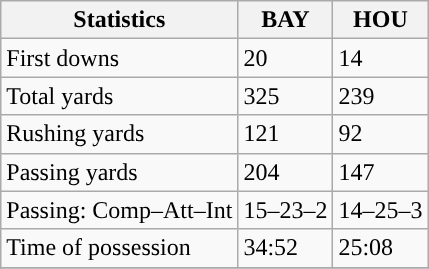<table class="wikitable" style="float: left;">
<tr>
<th>Statistics</th>
<th>BAY</th>
<th>HOU</th>
</tr>
<tr>
<td>First downs</td>
<td>20</td>
<td>14</td>
</tr>
<tr>
<td>Total yards</td>
<td>325</td>
<td>239</td>
</tr>
<tr>
<td>Rushing yards</td>
<td>121</td>
<td>92</td>
</tr>
<tr>
<td>Passing yards</td>
<td>204</td>
<td>147</td>
</tr>
<tr>
<td>Passing: Comp–Att–Int</td>
<td>15–23–2</td>
<td>14–25–3</td>
</tr>
<tr>
<td>Time of possession</td>
<td>34:52</td>
<td>25:08</td>
</tr>
<tr>
</tr>
</table>
